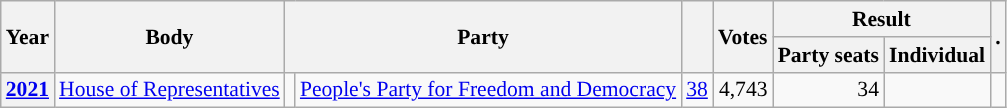<table class="wikitable plainrowheaders sortable" border=2 cellpadding=4 cellspacing=0 style="border: 1px #aaa solid; font-size: 90%; text-align:center;">
<tr>
<th scope="col" rowspan=2>Year</th>
<th scope="col" rowspan=2>Body</th>
<th scope="col" colspan=2 rowspan=2>Party</th>
<th scope="col" rowspan=2></th>
<th scope="col" rowspan=2>Votes</th>
<th scope="colgroup" colspan=2>Result</th>
<th scope="col" rowspan=2 class="unsortable">.</th>
</tr>
<tr>
<th scope="col">Party seats</th>
<th scope="col">Individual</th>
</tr>
<tr>
<th scope="row"><a href='#'>2021</a></th>
<td><a href='#'>House of Representatives</a></td>
<td style="background-color:"></td>
<td><a href='#'>People's Party for Freedom and Democracy</a></td>
<td style=text-align:right><a href='#'>38</a></td>
<td style=text-align:right>4,743</td>
<td style=text-align:right>34</td>
<td></td>
<td></td>
</tr>
</table>
